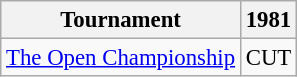<table class="wikitable" style="font-size:95%;text-align:center;">
<tr>
<th>Tournament</th>
<th>1981</th>
</tr>
<tr>
<td align=left><a href='#'>The Open Championship</a></td>
<td>CUT</td>
</tr>
</table>
